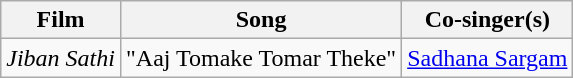<table class="wikitable plainrowheaders" textcolor:#000;">
<tr>
<th scope="col"><strong>Film</strong></th>
<th scope="col"><strong>Song</strong></th>
<th scope="col"><strong>Co-singer(s)</strong></th>
</tr>
<tr>
<td><em>Jiban Sathi</em></td>
<td>"Aaj Tomake Tomar Theke"</td>
<td><a href='#'>Sadhana Sargam</a></td>
</tr>
</table>
